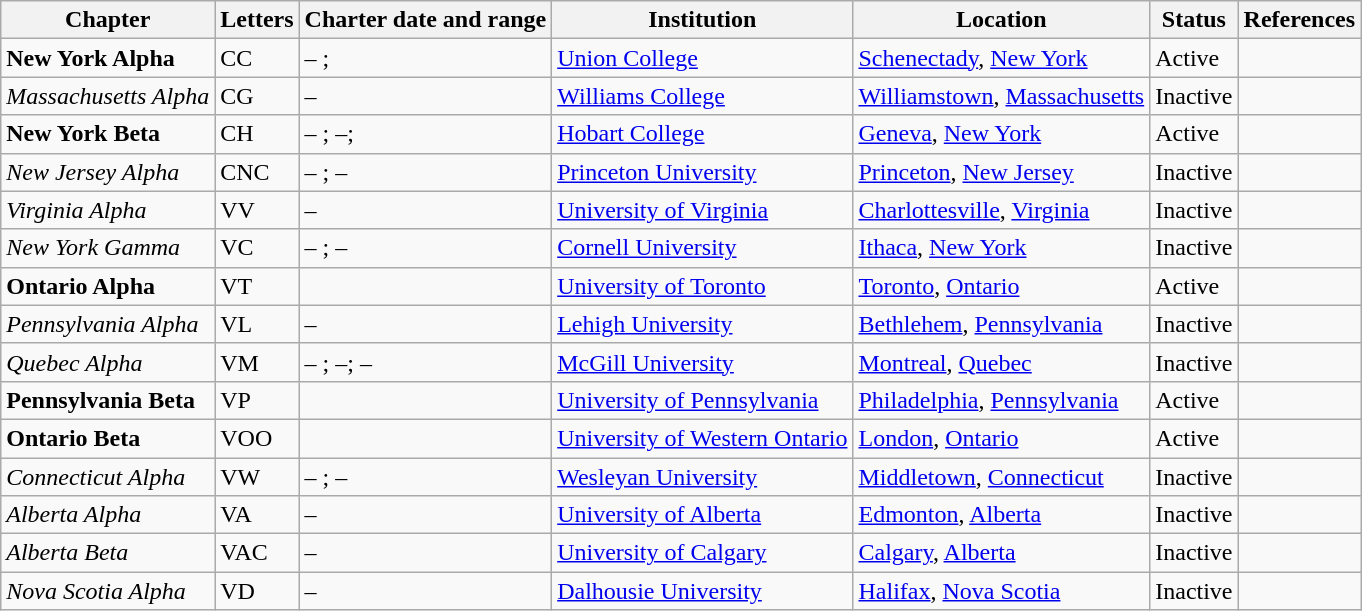<table class="sortable wikitable" style=" width: auto;">
<tr>
<th>Chapter</th>
<th>Letters</th>
<th>Charter date and range</th>
<th>Institution</th>
<th>Location</th>
<th>Status</th>
<th>References</th>
</tr>
<tr>
<td><strong>New York Alpha</strong></td>
<td>CC</td>
<td> – ; </td>
<td><a href='#'>Union College</a></td>
<td><a href='#'>Schenectady</a>, <a href='#'>New York</a></td>
<td>Active</td>
<td></td>
</tr>
<tr>
<td><em>Massachusetts Alpha</em></td>
<td>CG</td>
<td> – </td>
<td><a href='#'>Williams College</a></td>
<td><a href='#'>Williamstown</a>, <a href='#'>Massachusetts</a></td>
<td>Inactive</td>
<td></td>
</tr>
<tr>
<td><strong>New York Beta</strong></td>
<td>CH</td>
<td> – ; –; </td>
<td><a href='#'>Hobart College</a></td>
<td><a href='#'>Geneva</a>, <a href='#'>New York</a></td>
<td>Active</td>
<td></td>
</tr>
<tr>
<td><em>New Jersey Alpha</em></td>
<td>CNC</td>
<td> – ; –</td>
<td><a href='#'>Princeton University</a></td>
<td><a href='#'>Princeton</a>, <a href='#'>New Jersey</a></td>
<td>Inactive</td>
<td></td>
</tr>
<tr>
<td><em>Virginia Alpha</em></td>
<td>VV</td>
<td> – </td>
<td><a href='#'>University of Virginia</a></td>
<td><a href='#'>Charlottesville</a>, <a href='#'>Virginia</a></td>
<td>Inactive</td>
<td></td>
</tr>
<tr>
<td><em>New York Gamma</em></td>
<td>VC</td>
<td> – ; –</td>
<td><a href='#'>Cornell University</a></td>
<td><a href='#'>Ithaca</a>, <a href='#'>New York</a></td>
<td>Inactive</td>
<td></td>
</tr>
<tr>
<td><strong>Ontario Alpha</strong></td>
<td>VT</td>
<td></td>
<td><a href='#'>University of Toronto</a></td>
<td><a href='#'>Toronto</a>, <a href='#'>Ontario</a></td>
<td>Active</td>
<td></td>
</tr>
<tr>
<td><em>Pennsylvania Alpha</em></td>
<td>VL</td>
<td> – </td>
<td><a href='#'>Lehigh University</a></td>
<td><a href='#'>Bethlehem</a>, <a href='#'>Pennsylvania</a></td>
<td>Inactive</td>
<td></td>
</tr>
<tr>
<td><em>Quebec Alpha</em></td>
<td>VM</td>
<td> – ; –; –</td>
<td><a href='#'>McGill University</a></td>
<td><a href='#'>Montreal</a>, <a href='#'>Quebec</a></td>
<td>Inactive</td>
<td></td>
</tr>
<tr>
<td><strong>Pennsylvania Beta</strong></td>
<td>VP</td>
<td></td>
<td><a href='#'>University of Pennsylvania</a></td>
<td><a href='#'>Philadelphia</a>, <a href='#'>Pennsylvania</a></td>
<td>Active</td>
<td></td>
</tr>
<tr>
<td><strong>Ontario Beta</strong></td>
<td>VOO</td>
<td></td>
<td><a href='#'>University of Western Ontario</a></td>
<td><a href='#'>London</a>, <a href='#'>Ontario</a></td>
<td>Active</td>
<td></td>
</tr>
<tr>
<td><em>Connecticut Alpha</em></td>
<td>VW</td>
<td> – ; –</td>
<td><a href='#'>Wesleyan University</a></td>
<td><a href='#'>Middletown</a>, <a href='#'>Connecticut</a></td>
<td>Inactive</td>
<td></td>
</tr>
<tr>
<td><em>Alberta Alpha</em></td>
<td>VA</td>
<td> – </td>
<td><a href='#'>University of Alberta</a></td>
<td><a href='#'>Edmonton</a>, <a href='#'>Alberta</a></td>
<td>Inactive</td>
<td></td>
</tr>
<tr>
<td><em>Alberta Beta</em></td>
<td>VAC</td>
<td> – </td>
<td><a href='#'>University of Calgary</a></td>
<td><a href='#'>Calgary</a>, <a href='#'>Alberta</a></td>
<td>Inactive</td>
<td></td>
</tr>
<tr>
<td><em>Nova Scotia Alpha</em></td>
<td>VD</td>
<td> – </td>
<td><a href='#'>Dalhousie University</a></td>
<td><a href='#'>Halifax</a>, <a href='#'>Nova Scotia</a></td>
<td>Inactive</td>
<td></td>
</tr>
</table>
